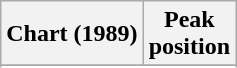<table class="wikitable sortable plainrowheaders">
<tr>
<th>Chart (1989)</th>
<th>Peak<br>position</th>
</tr>
<tr>
</tr>
<tr>
</tr>
<tr>
</tr>
<tr>
</tr>
<tr>
</tr>
<tr>
</tr>
<tr>
</tr>
<tr>
</tr>
</table>
